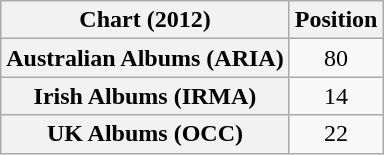<table class="wikitable sortable plainrowheaders" style="text-align:center">
<tr>
<th scope="col">Chart (2012)</th>
<th scope="col">Position</th>
</tr>
<tr>
<th scope="row">Australian Albums (ARIA)</th>
<td>80</td>
</tr>
<tr>
<th scope="row">Irish Albums (IRMA)</th>
<td>14</td>
</tr>
<tr>
<th scope="row">UK Albums (OCC)</th>
<td>22</td>
</tr>
</table>
